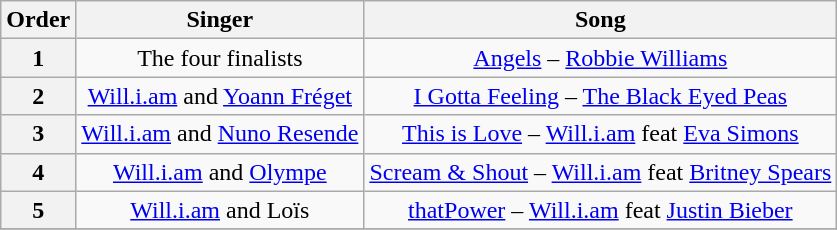<table class="wikitable sortable" style="text-align: center; width: auto;">
<tr>
<th>Order</th>
<th>Singer</th>
<th>Song</th>
</tr>
<tr>
<th>1</th>
<td>The four finalists <br></td>
<td><a href='#'>Angels</a> – <a href='#'>Robbie Williams</a></td>
</tr>
<tr>
<th>2</th>
<td><a href='#'>Will.i.am</a> and <a href='#'>Yoann Fréget</a></td>
<td><a href='#'>I Gotta Feeling</a> – <a href='#'>The Black Eyed Peas</a></td>
</tr>
<tr>
<th>3</th>
<td><a href='#'>Will.i.am</a> and <a href='#'>Nuno Resende</a></td>
<td><a href='#'>This is Love</a> – <a href='#'>Will.i.am</a> feat <a href='#'>Eva Simons</a></td>
</tr>
<tr>
<th>4</th>
<td><a href='#'>Will.i.am</a> and <a href='#'>Olympe</a></td>
<td><a href='#'>Scream & Shout</a> – <a href='#'>Will.i.am</a> feat <a href='#'>Britney Spears</a></td>
</tr>
<tr>
<th>5</th>
<td><a href='#'>Will.i.am</a> and Loïs</td>
<td><a href='#'>thatPower</a> – <a href='#'>Will.i.am</a> feat <a href='#'>Justin Bieber</a></td>
</tr>
<tr>
</tr>
</table>
